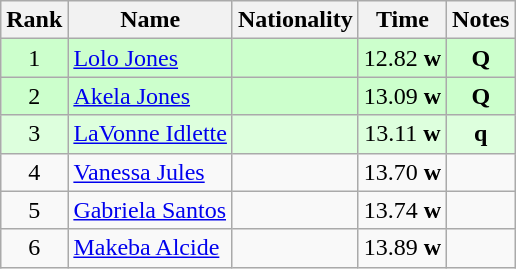<table class="wikitable sortable" style="text-align:center">
<tr>
<th>Rank</th>
<th>Name</th>
<th>Nationality</th>
<th>Time</th>
<th>Notes</th>
</tr>
<tr bgcolor=ccffcc>
<td align=center>1</td>
<td align=left><a href='#'>Lolo Jones</a></td>
<td align=left></td>
<td>12.82 <strong>w</strong></td>
<td><strong>Q</strong></td>
</tr>
<tr bgcolor=ccffcc>
<td align=center>2</td>
<td align=left><a href='#'>Akela Jones</a></td>
<td align=left></td>
<td>13.09 <strong>w</strong></td>
<td><strong>Q</strong></td>
</tr>
<tr bgcolor=ddffdd>
<td align=center>3</td>
<td align=left><a href='#'>LaVonne Idlette</a></td>
<td align=left></td>
<td>13.11 <strong>w</strong></td>
<td><strong>q</strong></td>
</tr>
<tr>
<td align=center>4</td>
<td align=left><a href='#'>Vanessa Jules</a></td>
<td align=left></td>
<td>13.70 <strong>w</strong></td>
<td></td>
</tr>
<tr>
<td align=center>5</td>
<td align=left><a href='#'>Gabriela Santos</a></td>
<td align=left></td>
<td>13.74 <strong>w</strong></td>
<td></td>
</tr>
<tr>
<td align=center>6</td>
<td align=left><a href='#'>Makeba Alcide</a></td>
<td align=left></td>
<td>13.89 <strong>w</strong></td>
<td></td>
</tr>
</table>
